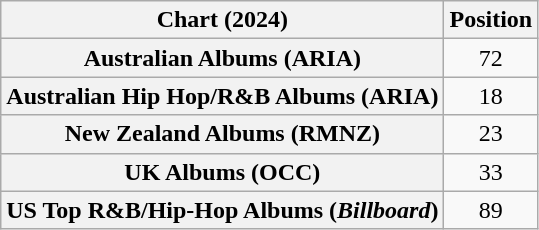<table class="wikitable sortable plainrowheaders" style="text-align:center">
<tr>
<th scope="col">Chart (2024)</th>
<th scope="col">Position</th>
</tr>
<tr>
<th scope="row">Australian Albums (ARIA)</th>
<td>72</td>
</tr>
<tr>
<th scope="row">Australian Hip Hop/R&B Albums (ARIA)</th>
<td>18</td>
</tr>
<tr>
<th scope="row">New Zealand Albums (RMNZ)</th>
<td>23</td>
</tr>
<tr>
<th scope="row">UK Albums (OCC)</th>
<td>33</td>
</tr>
<tr>
<th scope="row">US Top R&B/Hip-Hop Albums (<em>Billboard</em>)</th>
<td>89</td>
</tr>
</table>
